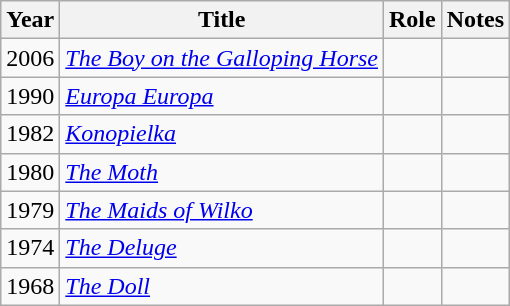<table class="wikitable sortable">
<tr>
<th>Year</th>
<th>Title</th>
<th>Role</th>
<th class="unsortable">Notes</th>
</tr>
<tr>
<td>2006</td>
<td><em><a href='#'>The Boy on the Galloping Horse</a></em></td>
<td></td>
<td></td>
</tr>
<tr>
<td>1990</td>
<td><em><a href='#'>Europa Europa</a></em></td>
<td></td>
<td></td>
</tr>
<tr>
<td>1982</td>
<td><em><a href='#'>Konopielka</a></em></td>
<td></td>
<td></td>
</tr>
<tr>
<td>1980</td>
<td><em><a href='#'>The Moth</a></em></td>
<td></td>
<td></td>
</tr>
<tr>
<td>1979</td>
<td><em><a href='#'>The Maids of Wilko</a></em></td>
<td></td>
<td></td>
</tr>
<tr>
<td>1974</td>
<td><em><a href='#'>The Deluge</a></em></td>
<td></td>
<td></td>
</tr>
<tr>
<td>1968</td>
<td><em><a href='#'>The Doll</a></em></td>
<td></td>
<td></td>
</tr>
</table>
